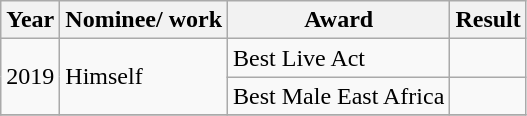<table class="wikitable">
<tr>
<th>Year</th>
<th>Nominee/ work</th>
<th>Award</th>
<th>Result</th>
</tr>
<tr>
<td rowspan="2">2019</td>
<td rowspan="2">Himself</td>
<td>Best Live Act</td>
<td></td>
</tr>
<tr>
<td>Best Male East Africa</td>
<td></td>
</tr>
<tr>
</tr>
</table>
